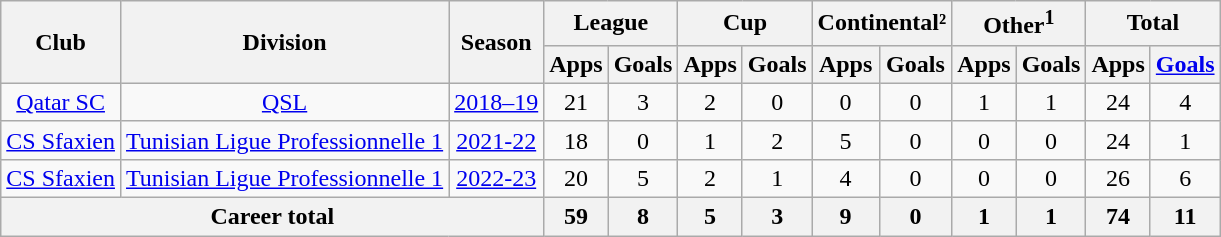<table class="wikitable" style="text-align: center;">
<tr>
<th rowspan="2">Club</th>
<th rowspan="2">Division</th>
<th rowspan="2">Season</th>
<th colspan="2">League</th>
<th colspan="2">Cup</th>
<th colspan="2">Continental²</th>
<th colspan="2">Other<sup>1</sup></th>
<th colspan="2">Total</th>
</tr>
<tr>
<th>Apps</th>
<th>Goals</th>
<th>Apps</th>
<th>Goals</th>
<th>Apps</th>
<th>Goals</th>
<th>Apps</th>
<th>Goals</th>
<th>Apps</th>
<th><a href='#'>Goals</a></th>
</tr>
<tr>
<td><a href='#'>Qatar SC</a></td>
<td><a href='#'>QSL</a></td>
<td><a href='#'>2018–19</a></td>
<td>21</td>
<td>3</td>
<td>2</td>
<td>0</td>
<td>0</td>
<td>0</td>
<td>1</td>
<td>1</td>
<td>24</td>
<td>4</td>
</tr>
<tr>
<td><a href='#'>CS Sfaxien</a></td>
<td><a href='#'>Tunisian Ligue Professionnelle 1</a></td>
<td><a href='#'>2021-22</a></td>
<td>18</td>
<td>0</td>
<td>1</td>
<td>2</td>
<td>5</td>
<td>0</td>
<td>0</td>
<td>0</td>
<td>24</td>
<td>1</td>
</tr>
<tr>
<td><a href='#'>CS Sfaxien</a></td>
<td><a href='#'>Tunisian Ligue Professionnelle 1</a></td>
<td><a href='#'>2022-23</a></td>
<td>20</td>
<td>5</td>
<td>2</td>
<td>1</td>
<td>4</td>
<td>0</td>
<td>0</td>
<td>0</td>
<td>26</td>
<td>6</td>
</tr>
<tr>
<th colspan="3">Career total</th>
<th>59</th>
<th>8</th>
<th>5</th>
<th>3</th>
<th>9</th>
<th>0</th>
<th>1</th>
<th>1</th>
<th>74</th>
<th>11</th>
</tr>
</table>
